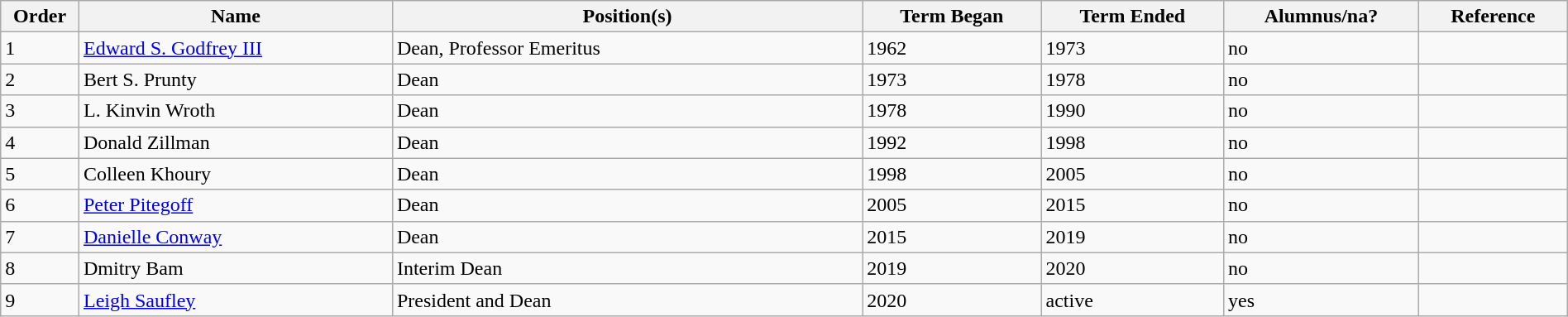<table class="wikitable sortable" style="width:100%">
<tr>
<th width="5%">Order</th>
<th width="20%">Name</th>
<th width="30%">Position(s)</th>
<th width="*">Term Began</th>
<th width="*">Term Ended</th>
<th width="*">Alumnus/na?</th>
<th width="*" class="unsortable">Reference</th>
</tr>
<tr>
<td>1</td>
<td><a href='#'>Edward S. Godfrey III </a></td>
<td>Dean, Professor Emeritus</td>
<td>1962</td>
<td>1973</td>
<td>no</td>
<td></td>
</tr>
<tr>
<td>2</td>
<td>Bert S. Prunty</td>
<td>Dean</td>
<td>1973</td>
<td>1978</td>
<td>no</td>
<td></td>
</tr>
<tr>
<td>3</td>
<td>L. Kinvin Wroth</td>
<td>Dean</td>
<td>1978</td>
<td>1990</td>
<td>no</td>
<td></td>
</tr>
<tr>
<td>4</td>
<td>Donald Zillman</td>
<td>Dean</td>
<td>1992</td>
<td>1998</td>
<td>no</td>
<td></td>
</tr>
<tr>
<td>5</td>
<td>Colleen Khoury</td>
<td>Dean</td>
<td>1998</td>
<td>2005</td>
<td>no</td>
<td></td>
</tr>
<tr>
<td>6</td>
<td><a href='#'>Peter Pitegoff</a></td>
<td>Dean</td>
<td>2005</td>
<td>2015</td>
<td>no</td>
<td></td>
</tr>
<tr>
<td>7</td>
<td><a href='#'>Danielle Conway</a></td>
<td>Dean</td>
<td>2015</td>
<td>2019</td>
<td>no</td>
<td></td>
</tr>
<tr>
<td>8</td>
<td>Dmitry Bam</td>
<td>Interim Dean</td>
<td>2019</td>
<td>2020</td>
<td>no</td>
<td></td>
</tr>
<tr>
<td>9</td>
<td><a href='#'>Leigh Saufley</a></td>
<td>President and Dean</td>
<td>2020</td>
<td>active</td>
<td>yes</td>
<td></td>
</tr>
</table>
